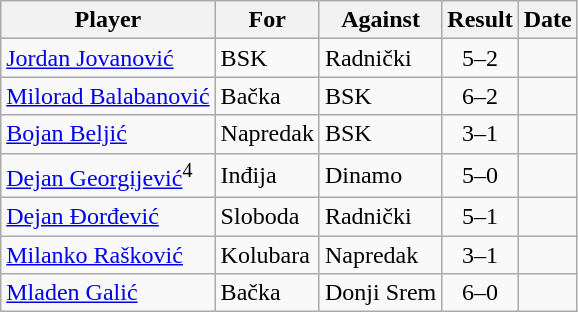<table class="wikitable " border:0; margin-top:0.2em;">
<tr>
<th>Player</th>
<th>For</th>
<th>Against</th>
<th style="text-align:center">Result</th>
<th>Date</th>
</tr>
<tr>
<td> <a href='#'>Jordan Jovanović</a></td>
<td>BSK</td>
<td>Radnički</td>
<td style="text-align:center">5–2</td>
<td></td>
</tr>
<tr>
<td> <a href='#'>Milorad Balabanović</a></td>
<td>Bačka</td>
<td>BSK</td>
<td style="text-align:center">6–2</td>
<td></td>
</tr>
<tr>
<td> <a href='#'>Bojan Beljić</a></td>
<td>Napredak</td>
<td>BSK</td>
<td style="text-align:center">3–1</td>
<td></td>
</tr>
<tr>
<td> <a href='#'>Dejan Georgijević</a><sup>4</sup></td>
<td>Inđija</td>
<td>Dinamo</td>
<td style="text-align:center">5–0</td>
<td></td>
</tr>
<tr>
<td> <a href='#'>Dejan Đorđević</a></td>
<td>Sloboda</td>
<td>Radnički</td>
<td style="text-align:center">5–1</td>
<td></td>
</tr>
<tr>
<td> <a href='#'>Milanko Rašković</a></td>
<td>Kolubara</td>
<td>Napredak</td>
<td style="text-align:center">3–1</td>
<td></td>
</tr>
<tr>
<td> <a href='#'>Mladen Galić</a></td>
<td>Bačka</td>
<td>Donji Srem</td>
<td style="text-align:center">6–0</td>
<td></td>
</tr>
</table>
